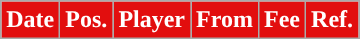<table class="wikitable plainrowheaders sortable">
<tr>
<th style="background:#e20e0e;color:#FFFFFF;">Date</th>
<th style="background:#e20e0e;color:#FFFFFF;">Pos.</th>
<th style="background:#e20e0e;color:#FFFFFF;">Player</th>
<th style="background:#e20e0e;color:#FFFFFF;">From</th>
<th style="background:#e20e0e;color:#FFFFFF;">Fee</th>
<th style="background:#e20e0e;color:#FFFFFF;">Ref.</th>
</tr>
</table>
